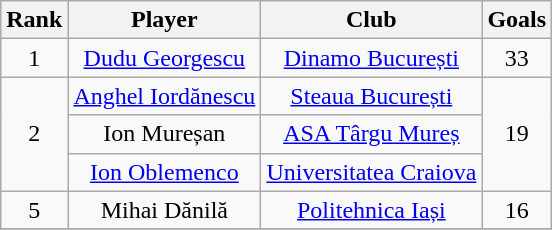<table class="wikitable sortable" style="text-align:center">
<tr>
<th>Rank</th>
<th>Player</th>
<th>Club</th>
<th>Goals</th>
</tr>
<tr>
<td rowspan=1 align=center>1</td>
<td><a href='#'>Dudu Georgescu</a></td>
<td><a href='#'>Dinamo București</a></td>
<td rowspan=1 align=center>33</td>
</tr>
<tr>
<td rowspan=3 align=center>2</td>
<td><a href='#'>Anghel Iordănescu</a></td>
<td><a href='#'>Steaua București</a></td>
<td rowspan=3 align=center>19</td>
</tr>
<tr>
<td>Ion Mureșan</td>
<td><a href='#'>ASA Târgu Mureș</a></td>
</tr>
<tr>
<td><a href='#'>Ion Oblemenco</a></td>
<td><a href='#'>Universitatea Craiova</a></td>
</tr>
<tr>
<td rowspan=1 align=center>5</td>
<td>Mihai Dănilă</td>
<td><a href='#'>Politehnica Iași</a></td>
<td rowspan=1 align=center>16</td>
</tr>
<tr>
</tr>
</table>
